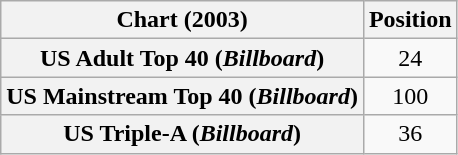<table class="wikitable sortable plainrowheaders" style="text-align:center">
<tr>
<th>Chart (2003)</th>
<th>Position</th>
</tr>
<tr>
<th scope="row">US Adult Top 40 (<em>Billboard</em>)</th>
<td>24</td>
</tr>
<tr>
<th scope="row">US Mainstream Top 40 (<em>Billboard</em>)</th>
<td>100</td>
</tr>
<tr>
<th scope="row">US Triple-A (<em>Billboard</em>)</th>
<td>36</td>
</tr>
</table>
